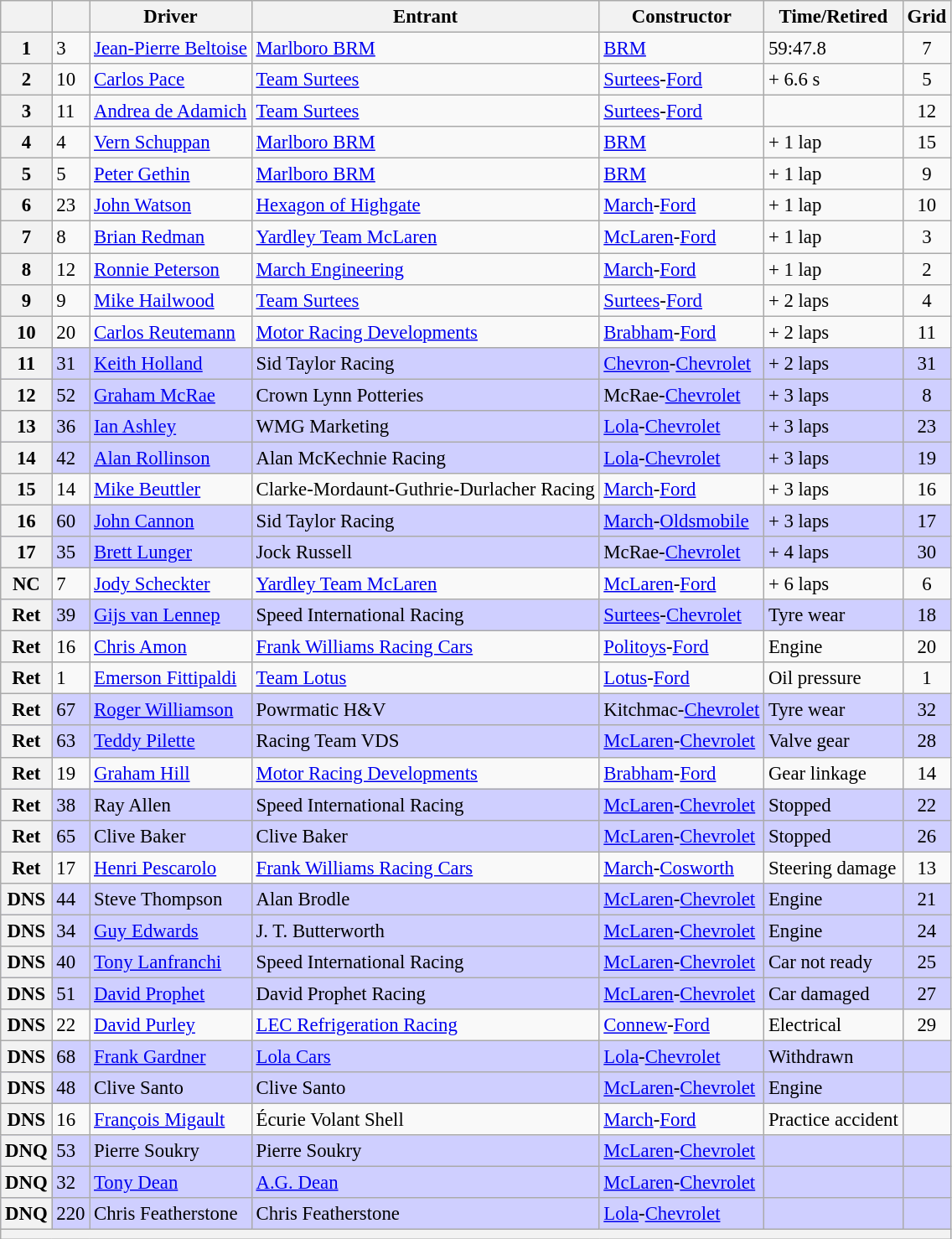<table class="wikitable" style="font-size: 95%;">
<tr>
<th></th>
<th></th>
<th>Driver</th>
<th>Entrant</th>
<th>Constructor</th>
<th>Time/Retired</th>
<th>Grid</th>
</tr>
<tr>
<th>1</th>
<td>3</td>
<td> <a href='#'>Jean-Pierre Beltoise</a></td>
<td><a href='#'>Marlboro BRM</a></td>
<td><a href='#'>BRM</a></td>
<td>59:47.8</td>
<td style="text-align:center">7</td>
</tr>
<tr>
<th>2</th>
<td>10</td>
<td> <a href='#'>Carlos Pace</a></td>
<td><a href='#'>Team Surtees</a></td>
<td><a href='#'>Surtees</a>-<a href='#'>Ford</a></td>
<td>+ 6.6 s</td>
<td style="text-align:center">5</td>
</tr>
<tr>
<th>3</th>
<td>11</td>
<td> <a href='#'>Andrea de Adamich</a></td>
<td><a href='#'>Team Surtees</a></td>
<td><a href='#'>Surtees</a>-<a href='#'>Ford</a></td>
<td></td>
<td style="text-align:center">12</td>
</tr>
<tr>
<th>4</th>
<td>4</td>
<td> <a href='#'>Vern Schuppan</a></td>
<td><a href='#'>Marlboro BRM</a></td>
<td><a href='#'>BRM</a></td>
<td>+ 1 lap</td>
<td style="text-align:center">15</td>
</tr>
<tr>
<th>5</th>
<td>5</td>
<td> <a href='#'>Peter Gethin</a></td>
<td><a href='#'>Marlboro BRM</a></td>
<td><a href='#'>BRM</a></td>
<td>+ 1 lap</td>
<td style="text-align:center">9</td>
</tr>
<tr>
<th>6</th>
<td>23</td>
<td> <a href='#'>John Watson</a></td>
<td><a href='#'>Hexagon of Highgate</a></td>
<td><a href='#'>March</a>-<a href='#'>Ford</a></td>
<td>+ 1 lap</td>
<td style="text-align:center">10</td>
</tr>
<tr>
<th>7</th>
<td>8</td>
<td> <a href='#'>Brian Redman</a></td>
<td><a href='#'>Yardley Team McLaren</a></td>
<td><a href='#'>McLaren</a>-<a href='#'>Ford</a></td>
<td>+ 1 lap</td>
<td style="text-align:center">3</td>
</tr>
<tr>
<th>8</th>
<td>12</td>
<td> <a href='#'>Ronnie Peterson</a></td>
<td><a href='#'>March Engineering</a></td>
<td><a href='#'>March</a>-<a href='#'>Ford</a></td>
<td>+ 1 lap</td>
<td style="text-align:center">2</td>
</tr>
<tr>
<th>9</th>
<td>9</td>
<td> <a href='#'>Mike Hailwood</a></td>
<td><a href='#'>Team Surtees</a></td>
<td><a href='#'>Surtees</a>-<a href='#'>Ford</a></td>
<td>+ 2 laps</td>
<td style="text-align:center">4</td>
</tr>
<tr>
<th>10</th>
<td>20</td>
<td> <a href='#'>Carlos Reutemann</a></td>
<td><a href='#'>Motor Racing Developments</a></td>
<td><a href='#'>Brabham</a>-<a href='#'>Ford</a></td>
<td>+ 2 laps</td>
<td style="text-align:center">11</td>
</tr>
<tr style="background-color: #CFCFFF">
<th>11</th>
<td>31</td>
<td> <a href='#'>Keith Holland</a></td>
<td>Sid Taylor Racing</td>
<td><a href='#'>Chevron</a>-<a href='#'>Chevrolet</a></td>
<td>+ 2 laps</td>
<td style="text-align:center">31</td>
</tr>
<tr style="background-color: #CFCFFF">
<th>12</th>
<td>52</td>
<td> <a href='#'>Graham McRae</a></td>
<td>Crown Lynn Potteries</td>
<td>McRae-<a href='#'>Chevrolet</a></td>
<td>+ 3 laps</td>
<td style="text-align:center">8</td>
</tr>
<tr style="background-color: #CFCFFF">
<th>13</th>
<td>36</td>
<td> <a href='#'>Ian Ashley</a></td>
<td>WMG Marketing</td>
<td><a href='#'>Lola</a>-<a href='#'>Chevrolet</a></td>
<td>+ 3 laps</td>
<td style="text-align:center">23</td>
</tr>
<tr style="background-color: #CFCFFF">
<th>14</th>
<td>42</td>
<td> <a href='#'>Alan Rollinson</a></td>
<td>Alan McKechnie Racing</td>
<td><a href='#'>Lola</a>-<a href='#'>Chevrolet</a></td>
<td>+ 3 laps</td>
<td style="text-align:center">19</td>
</tr>
<tr>
<th>15</th>
<td>14</td>
<td> <a href='#'>Mike Beuttler</a></td>
<td>Clarke-Mordaunt-Guthrie-Durlacher Racing</td>
<td><a href='#'>March</a>-<a href='#'>Ford</a></td>
<td>+ 3 laps</td>
<td style="text-align:center">16</td>
</tr>
<tr style="background-color: #CFCFFF">
<th>16</th>
<td>60</td>
<td> <a href='#'>John Cannon</a></td>
<td>Sid Taylor Racing</td>
<td><a href='#'>March</a>-<a href='#'>Oldsmobile</a></td>
<td>+ 3 laps</td>
<td style="text-align:center">17</td>
</tr>
<tr style="background-color: #CFCFFF">
<th>17</th>
<td>35</td>
<td> <a href='#'>Brett Lunger</a></td>
<td>Jock Russell</td>
<td>McRae-<a href='#'>Chevrolet</a></td>
<td>+ 4 laps</td>
<td style="text-align:center">30</td>
</tr>
<tr>
<th>NC</th>
<td>7</td>
<td> <a href='#'>Jody Scheckter</a></td>
<td><a href='#'>Yardley Team McLaren</a></td>
<td><a href='#'>McLaren</a>-<a href='#'>Ford</a></td>
<td>+ 6 laps</td>
<td style="text-align:center">6</td>
</tr>
<tr style="background-color: #CFCFFF">
<th>Ret</th>
<td>39</td>
<td> <a href='#'>Gijs van Lennep</a></td>
<td>Speed International Racing</td>
<td><a href='#'>Surtees</a>-<a href='#'>Chevrolet</a></td>
<td>Tyre wear</td>
<td style="text-align:center">18</td>
</tr>
<tr>
<th>Ret</th>
<td>16</td>
<td> <a href='#'>Chris Amon</a></td>
<td><a href='#'>Frank Williams Racing Cars</a></td>
<td><a href='#'>Politoys</a>-<a href='#'>Ford</a></td>
<td>Engine</td>
<td style="text-align:center">20</td>
</tr>
<tr>
<th>Ret</th>
<td>1</td>
<td> <a href='#'>Emerson Fittipaldi</a></td>
<td><a href='#'>Team Lotus</a></td>
<td><a href='#'>Lotus</a>-<a href='#'>Ford</a></td>
<td>Oil pressure</td>
<td style="text-align:center">1</td>
</tr>
<tr style="background-color: #CFCFFF">
<th>Ret</th>
<td>67</td>
<td> <a href='#'>Roger Williamson</a></td>
<td>Powrmatic H&V</td>
<td>Kitchmac-<a href='#'>Chevrolet</a></td>
<td>Tyre wear</td>
<td style="text-align:center">32</td>
</tr>
<tr style="background-color: #CFCFFF">
<th>Ret</th>
<td>63</td>
<td> <a href='#'>Teddy Pilette</a></td>
<td>Racing Team VDS</td>
<td><a href='#'>McLaren</a>-<a href='#'>Chevrolet</a></td>
<td>Valve gear</td>
<td style="text-align:center">28</td>
</tr>
<tr>
<th>Ret</th>
<td>19</td>
<td> <a href='#'>Graham Hill</a></td>
<td><a href='#'>Motor Racing Developments</a></td>
<td><a href='#'>Brabham</a>-<a href='#'>Ford</a></td>
<td>Gear linkage</td>
<td style="text-align:center">14</td>
</tr>
<tr style="background-color: #CFCFFF">
<th>Ret</th>
<td>38</td>
<td> Ray Allen</td>
<td>Speed International Racing</td>
<td><a href='#'>McLaren</a>-<a href='#'>Chevrolet</a></td>
<td>Stopped</td>
<td style="text-align:center">22</td>
</tr>
<tr style="background-color: #CFCFFF">
<th>Ret</th>
<td>65</td>
<td> Clive Baker</td>
<td>Clive Baker</td>
<td><a href='#'>McLaren</a>-<a href='#'>Chevrolet</a></td>
<td>Stopped</td>
<td style="text-align:center">26</td>
</tr>
<tr>
<th>Ret</th>
<td>17</td>
<td> <a href='#'>Henri Pescarolo</a></td>
<td><a href='#'>Frank Williams Racing Cars</a></td>
<td><a href='#'>March</a>-<a href='#'>Cosworth</a></td>
<td>Steering damage</td>
<td style="text-align:center">13</td>
</tr>
<tr style="background-color: #CFCFFF">
<th>DNS</th>
<td>44</td>
<td> Steve Thompson</td>
<td>Alan Brodle</td>
<td><a href='#'>McLaren</a>-<a href='#'>Chevrolet</a></td>
<td>Engine</td>
<td style="text-align:center">21</td>
</tr>
<tr style="background-color: #CFCFFF">
<th>DNS</th>
<td>34</td>
<td> <a href='#'>Guy Edwards</a></td>
<td>J. T. Butterworth</td>
<td><a href='#'>McLaren</a>-<a href='#'>Chevrolet</a></td>
<td>Engine</td>
<td style="text-align:center">24</td>
</tr>
<tr style="background-color: #CFCFFF">
<th>DNS</th>
<td>40</td>
<td> <a href='#'>Tony Lanfranchi</a></td>
<td>Speed International Racing</td>
<td><a href='#'>McLaren</a>-<a href='#'>Chevrolet</a></td>
<td>Car not ready</td>
<td style="text-align:center">25</td>
</tr>
<tr style="background-color: #CFCFFF">
<th>DNS</th>
<td>51</td>
<td> <a href='#'>David Prophet</a></td>
<td>David Prophet Racing</td>
<td><a href='#'>McLaren</a>-<a href='#'>Chevrolet</a></td>
<td>Car damaged</td>
<td style="text-align:center">27</td>
</tr>
<tr>
<th>DNS</th>
<td>22</td>
<td> <a href='#'>David Purley</a></td>
<td><a href='#'>LEC Refrigeration Racing</a></td>
<td><a href='#'>Connew</a>-<a href='#'>Ford</a></td>
<td>Electrical</td>
<td style="text-align:center">29</td>
</tr>
<tr style="background-color: #CFCFFF">
<th>DNS</th>
<td>68</td>
<td> <a href='#'>Frank Gardner</a></td>
<td><a href='#'>Lola Cars</a></td>
<td><a href='#'>Lola</a>-<a href='#'>Chevrolet</a></td>
<td>Withdrawn</td>
<td></td>
</tr>
<tr style="background-color: #CFCFFF">
<th>DNS</th>
<td>48</td>
<td> Clive Santo</td>
<td>Clive Santo</td>
<td><a href='#'>McLaren</a>-<a href='#'>Chevrolet</a></td>
<td>Engine</td>
<td></td>
</tr>
<tr>
<th>DNS</th>
<td>16</td>
<td> <a href='#'>François Migault</a></td>
<td>Écurie Volant Shell</td>
<td><a href='#'>March</a>-<a href='#'>Ford</a></td>
<td>Practice accident</td>
<td></td>
</tr>
<tr style="background-color: #CFCFFF">
<th>DNQ</th>
<td>53</td>
<td> Pierre Soukry</td>
<td>Pierre Soukry</td>
<td><a href='#'>McLaren</a>-<a href='#'>Chevrolet</a></td>
<td></td>
<td></td>
</tr>
<tr style="background-color: #CFCFFF">
<th>DNQ</th>
<td>32</td>
<td> <a href='#'>Tony Dean</a></td>
<td><a href='#'>A.G. Dean</a></td>
<td><a href='#'>McLaren</a>-<a href='#'>Chevrolet</a></td>
<td></td>
<td></td>
</tr>
<tr style="background-color: #CFCFFF">
<th>DNQ</th>
<td>220</td>
<td> Chris Featherstone</td>
<td>Chris Featherstone</td>
<td><a href='#'>Lola</a>-<a href='#'>Chevrolet</a></td>
<td></td>
<td></td>
</tr>
<tr>
<th colspan="7"></th>
</tr>
</table>
